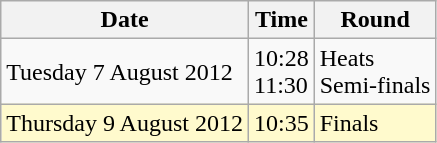<table class="wikitable">
<tr>
<th>Date</th>
<th>Time</th>
<th>Round</th>
</tr>
<tr>
<td>Tuesday 7 August 2012</td>
<td>10:28<br>11:30</td>
<td>Heats<br>Semi-finals</td>
</tr>
<tr>
<td style=background:lemonchiffon>Thursday 9 August 2012</td>
<td style=background:lemonchiffon>10:35</td>
<td style=background:lemonchiffon>Finals</td>
</tr>
</table>
